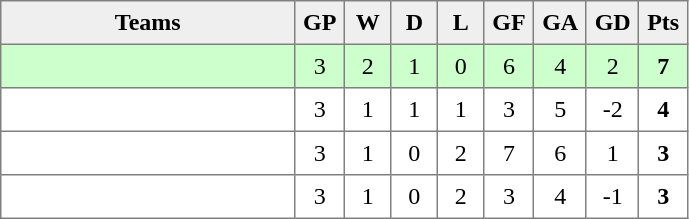<table style=border-collapse:collapse border=1 cellspacing=0 cellpadding=5>
<tr align=center bgcolor=#efefef>
<th width=185>Teams</th>
<th width=20>GP</th>
<th width=20>W</th>
<th width=20>D</th>
<th width=20>L</th>
<th width=20>GF</th>
<th width=20>GA</th>
<th width=20>GD</th>
<th width=20>Pts<br></th>
</tr>
<tr align=center style="background:#ccffcc;">
<td style="text-align:left;"></td>
<td>3</td>
<td>2</td>
<td>1</td>
<td>0</td>
<td>6</td>
<td>4</td>
<td>2</td>
<td><strong>7</strong></td>
</tr>
<tr align=center>
<td style="text-align:left;"></td>
<td>3</td>
<td>1</td>
<td>1</td>
<td>1</td>
<td>3</td>
<td>5</td>
<td>-2</td>
<td><strong>4</strong></td>
</tr>
<tr align=center>
<td style="text-align:left;"></td>
<td>3</td>
<td>1</td>
<td>0</td>
<td>2</td>
<td>7</td>
<td>6</td>
<td>1</td>
<td><strong>3</strong></td>
</tr>
<tr align=center>
<td style="text-align:left;"></td>
<td>3</td>
<td>1</td>
<td>0</td>
<td>2</td>
<td>3</td>
<td>4</td>
<td>-1</td>
<td><strong>3</strong></td>
</tr>
</table>
